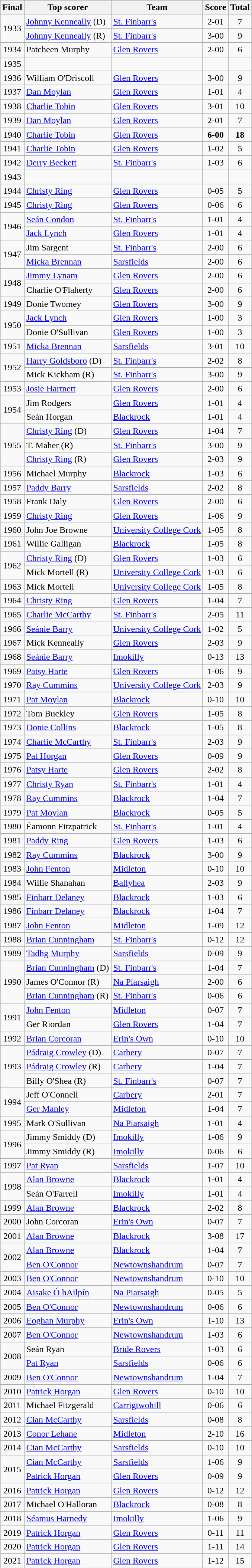<table class="wikitable" style="text-align:center;">
<tr>
<th>Final</th>
<th>Top scorer</th>
<th>Team</th>
<th>Score</th>
<th>Total</th>
</tr>
<tr>
<td rowspan="2">1933</td>
<td style="text-align:left;"><a href='#'>Johnny Kenneally</a> (D)</td>
<td style="text-align:left;"><a href='#'>St. Finbarr's</a></td>
<td>2-01</td>
<td>7</td>
</tr>
<tr>
<td style="text-align:left;"><a href='#'>Johnny Kenneally</a> (R)</td>
<td style="text-align:left;"><a href='#'>St. Finbarr's</a></td>
<td>3-00</td>
<td>9</td>
</tr>
<tr>
<td rowspan="1">1934</td>
<td style="text-align:left;">Patcheen Murphy</td>
<td style="text-align:left;"><a href='#'>Glen Rovers</a></td>
<td>2-00</td>
<td>6</td>
</tr>
<tr>
<td rowspan="1">1935</td>
<td style="text-align:left;"></td>
<td style="text-align:left;"></td>
<td></td>
<td></td>
</tr>
<tr>
<td rowspan="1">1936</td>
<td style="text-align:left;">William O'Driscoll</td>
<td style="text-align:left;"><a href='#'>Glen Rovers</a></td>
<td>3-00</td>
<td>9</td>
</tr>
<tr>
<td rowspan="1">1937</td>
<td style="text-align:left;"><a href='#'>Dan Moylan</a></td>
<td style="text-align:left;"><a href='#'>Glen Rovers</a></td>
<td>1-01</td>
<td>4</td>
</tr>
<tr>
<td rowspan="1">1938</td>
<td style="text-align:left;"><a href='#'>Charlie Tobin</a></td>
<td style="text-align:left;"><a href='#'>Glen Rovers</a></td>
<td>3-01</td>
<td>10</td>
</tr>
<tr>
<td rowspan="1">1939</td>
<td style="text-align:left;"><a href='#'>Dan Moylan</a></td>
<td style="text-align:left;"><a href='#'>Glen Rovers</a></td>
<td>2-01</td>
<td>7</td>
</tr>
<tr>
<td rowspan="1">1940</td>
<td style="text-align:left;"><a href='#'>Charlie Tobin</a></td>
<td style="text-align:left;"><a href='#'>Glen Rovers</a></td>
<td><strong>6-00</strong></td>
<td><strong>18</strong></td>
</tr>
<tr>
<td rowspan="1">1941</td>
<td style="text-align:left;"><a href='#'>Charlie Tobin</a></td>
<td style="text-align:left;"><a href='#'>Glen Rovers</a></td>
<td>1-02</td>
<td>5</td>
</tr>
<tr>
<td rowspan="1">1942</td>
<td style="text-align:left;"><a href='#'>Derry Beckett</a></td>
<td style="text-align:left;"><a href='#'>St. Finbarr's</a></td>
<td>1-03</td>
<td>6</td>
</tr>
<tr>
<td rowspan="1">1943</td>
<td style="text-align:left;"></td>
<td style="text-align:left;"></td>
<td></td>
<td></td>
</tr>
<tr>
<td rowspan="1">1944</td>
<td style="text-align:left;"><a href='#'>Christy Ring</a></td>
<td style="text-align:left;"><a href='#'>Glen Rovers</a></td>
<td>0-05</td>
<td>5</td>
</tr>
<tr>
<td rowspan="1">1945</td>
<td style="text-align:left;"><a href='#'>Christy Ring</a></td>
<td style="text-align:left;"><a href='#'>Glen Rovers</a></td>
<td>0-06</td>
<td>6</td>
</tr>
<tr>
<td rowspan="2">1946</td>
<td style="text-align:left;"><a href='#'>Seán Condon</a></td>
<td style="text-align:left;"><a href='#'>St. Finbarr's</a></td>
<td>1-01</td>
<td>4</td>
</tr>
<tr>
<td style="text-align:left;"><a href='#'>Jack Lynch</a></td>
<td style="text-align:left;"><a href='#'>Glen Rovers</a></td>
<td>1-01</td>
<td>4</td>
</tr>
<tr>
<td rowspan="2">1947</td>
<td style="text-align:left;">Jim Sargent</td>
<td style="text-align:left;"><a href='#'>St. Finbarr's</a></td>
<td>2-00</td>
<td>6</td>
</tr>
<tr>
<td style="text-align:left;"><a href='#'>Micka Brennan</a></td>
<td style="text-align:left;"><a href='#'>Sarsfields</a></td>
<td>2-00</td>
<td>6</td>
</tr>
<tr>
<td rowspan="2">1948</td>
<td style="text-align:left;"><a href='#'>Jimmy Lynam</a></td>
<td style="text-align:left;"><a href='#'>Glen Rovers</a></td>
<td>2-00</td>
<td>6</td>
</tr>
<tr>
<td style="text-align:left;">Charlie O'Flaherty</td>
<td style="text-align:left;"><a href='#'>Glen Rovers</a></td>
<td>2-00</td>
<td>6</td>
</tr>
<tr>
<td rowspan="1">1949</td>
<td style="text-align:left;">Donie Twomey</td>
<td style="text-align:left;"><a href='#'>Glen Rovers</a></td>
<td>3-00</td>
<td>9</td>
</tr>
<tr>
<td rowspan="2">1950</td>
<td style="text-align:left;"><a href='#'>Jack Lynch</a></td>
<td style="text-align:left;"><a href='#'>Glen Rovers</a></td>
<td>1-00</td>
<td>3</td>
</tr>
<tr>
<td style="text-align:left;">Donie O'Sullivan</td>
<td style="text-align:left;"><a href='#'>Glen Rovers</a></td>
<td>1-00</td>
<td>3</td>
</tr>
<tr>
<td rowspan="1">1951</td>
<td style="text-align:left;"><a href='#'>Micka Brennan</a></td>
<td style="text-align:left;"><a href='#'>Sarsfields</a></td>
<td>3-01</td>
<td>10</td>
</tr>
<tr>
<td rowspan="2">1952</td>
<td style="text-align:left;"><a href='#'>Harry Goldsboro</a> (D)</td>
<td style="text-align:left;"><a href='#'>St. Finbarr's</a></td>
<td>2-02</td>
<td>8</td>
</tr>
<tr>
<td style="text-align:left;">Mick Kickham (R)</td>
<td style="text-align:left;"><a href='#'>St. Finbarr's</a></td>
<td>3-00</td>
<td>9</td>
</tr>
<tr>
<td rowspan="1">1953</td>
<td style="text-align:left;"><a href='#'>Josie Hartnett</a></td>
<td style="text-align:left;"><a href='#'>Glen Rovers</a></td>
<td>2-00</td>
<td>6</td>
</tr>
<tr>
<td rowspan="2">1954</td>
<td style="text-align:left;">Jim Rodgers</td>
<td style="text-align:left;"><a href='#'>Glen Rovers</a></td>
<td>1-01</td>
<td>4</td>
</tr>
<tr>
<td style="text-align:left;">Seán Horgan</td>
<td style="text-align:left;"><a href='#'>Blackrock</a></td>
<td>1-01</td>
<td>4</td>
</tr>
<tr>
<td rowspan="3">1955</td>
<td style="text-align:left;"><a href='#'>Christy Ring</a> (D)</td>
<td style="text-align:left;"><a href='#'>Glen Rovers</a></td>
<td>1-04</td>
<td>7</td>
</tr>
<tr>
<td style="text-align:left;">T. Maher (R)</td>
<td style="text-align:left;"><a href='#'>St. Finbarr's</a></td>
<td>3-00</td>
<td>9</td>
</tr>
<tr>
<td style="text-align:left;"><a href='#'>Christy Ring</a> (R)</td>
<td style="text-align:left;"><a href='#'>Glen Rovers</a></td>
<td>2-03</td>
<td>9</td>
</tr>
<tr>
<td rowspan="1">1956</td>
<td style="text-align:left;">Michael Murphy</td>
<td style="text-align:left;"><a href='#'>Blackrock</a></td>
<td>1-03</td>
<td>6</td>
</tr>
<tr>
<td rowspan="1">1957</td>
<td style="text-align:left;"><a href='#'>Paddy Barry</a></td>
<td style="text-align:left;"><a href='#'>Sarsfields</a></td>
<td>2-02</td>
<td>8</td>
</tr>
<tr>
<td rowspan="1">1958</td>
<td style="text-align:left;">Frank Daly</td>
<td style="text-align:left;"><a href='#'>Glen Rovers</a></td>
<td>2-00</td>
<td>6</td>
</tr>
<tr>
<td rowspan="1">1959</td>
<td style="text-align:left;"><a href='#'>Christy Ring</a></td>
<td style="text-align:left;"><a href='#'>Glen Rovers</a></td>
<td>1-06</td>
<td>9</td>
</tr>
<tr>
<td rowspan="1">1960</td>
<td style="text-align:left;">John Joe Browne</td>
<td style="text-align:left;"><a href='#'>University College Cork</a></td>
<td>1-05</td>
<td>8</td>
</tr>
<tr>
<td rowspan="1">1961</td>
<td style="text-align:left;">Willie Galligan</td>
<td style="text-align:left;"><a href='#'>Blackrock</a></td>
<td>1-05</td>
<td>8</td>
</tr>
<tr>
<td rowspan="2">1962</td>
<td style="text-align:left;"><a href='#'>Christy Ring</a> (D)</td>
<td style="text-align:left;"><a href='#'>Glen Rovers</a></td>
<td>1-03</td>
<td>6</td>
</tr>
<tr>
<td style="text-align:left;">Mick Mortell (R)</td>
<td style="text-align:left;"><a href='#'>University College Cork</a></td>
<td>1-03</td>
<td>6</td>
</tr>
<tr>
<td rowspan="1">1963</td>
<td style="text-align:left;">Mick Mortell</td>
<td style="text-align:left;"><a href='#'>University College Cork</a></td>
<td>1-05</td>
<td>8</td>
</tr>
<tr>
<td rowspan="1">1964</td>
<td style="text-align:left;"><a href='#'>Christy Ring</a></td>
<td style="text-align:left;"><a href='#'>Glen Rovers</a></td>
<td>1-04</td>
<td>7</td>
</tr>
<tr>
<td rowspan="1">1965</td>
<td style="text-align:left;"><a href='#'>Charlie McCarthy</a></td>
<td style="text-align:left;"><a href='#'>St. Finbarr's</a></td>
<td>2-05</td>
<td>11</td>
</tr>
<tr>
<td rowspan="1">1966</td>
<td style="text-align:left;"><a href='#'>Seánie Barry</a></td>
<td style="text-align:left;"><a href='#'>University College Cork</a></td>
<td>1-02</td>
<td>5</td>
</tr>
<tr>
<td rowspan="1">1967</td>
<td style="text-align:left;">Mick Kenneally</td>
<td style="text-align:left;"><a href='#'>Glen Rovers</a></td>
<td>2-03</td>
<td>9</td>
</tr>
<tr>
<td rowspan="1">1968</td>
<td style="text-align:left;"><a href='#'>Seánie Barry</a></td>
<td style="text-align:left;"><a href='#'>Imokilly</a></td>
<td>0-13</td>
<td>13</td>
</tr>
<tr>
<td rowspan="1">1969</td>
<td style="text-align:left;"><a href='#'>Patsy Harte</a></td>
<td style="text-align:left;"><a href='#'>Glen Rovers</a></td>
<td>1-06</td>
<td>9</td>
</tr>
<tr>
<td rowspan="1">1970</td>
<td style="text-align:left;"><a href='#'>Ray Cummins</a></td>
<td style="text-align:left;"><a href='#'>University College Cork</a></td>
<td>2-03</td>
<td>9</td>
</tr>
<tr>
<td rowspan="1">1971</td>
<td style="text-align:left;"><a href='#'>Pat Moylan</a></td>
<td style="text-align:left;"><a href='#'>Blackrock</a></td>
<td>0-10</td>
<td>10</td>
</tr>
<tr>
<td rowspan="1">1972</td>
<td style="text-align:left;">Tom Buckley</td>
<td style="text-align:left;"><a href='#'>Glen Rovers</a></td>
<td>1-05</td>
<td>8</td>
</tr>
<tr>
<td rowspan="1">1973</td>
<td style="text-align:left;"><a href='#'>Donie Collins</a></td>
<td style="text-align:left;"><a href='#'>Blackrock</a></td>
<td>1-05</td>
<td>8</td>
</tr>
<tr>
<td rowspan="1">1974</td>
<td style="text-align:left;"><a href='#'>Charlie McCarthy</a></td>
<td style="text-align:left;"><a href='#'>St. Finbarr's</a></td>
<td>2-03</td>
<td>9</td>
</tr>
<tr>
<td rowspan="1">1975</td>
<td style="text-align:left;"><a href='#'>Pat Horgan</a></td>
<td style="text-align:left;"><a href='#'>Glen Rovers</a></td>
<td>0-09</td>
<td>9</td>
</tr>
<tr>
<td rowspan="1">1976</td>
<td style="text-align:left;"><a href='#'>Patsy Harte</a></td>
<td style="text-align:left;"><a href='#'>Glen Rovers</a></td>
<td>2-02</td>
<td>8</td>
</tr>
<tr>
<td rowspan="1">1977</td>
<td style="text-align:left;"><a href='#'>Christy Ryan</a></td>
<td style="text-align:left;"><a href='#'>St. Finbarr's</a></td>
<td>1-01</td>
<td>4</td>
</tr>
<tr>
<td rowspan="1">1978</td>
<td style="text-align:left;"><a href='#'>Ray Cummins</a></td>
<td style="text-align:left;"><a href='#'>Blackrock</a></td>
<td>1-04</td>
<td>7</td>
</tr>
<tr>
<td rowspan="1">1979</td>
<td style="text-align:left;"><a href='#'>Pat Moylan</a></td>
<td style="text-align:left;"><a href='#'>Blackrock</a></td>
<td>0-05</td>
<td>5</td>
</tr>
<tr>
<td rowspan="1">1980</td>
<td style="text-align:left;">Éamonn Fitzpatrick</td>
<td style="text-align:left;"><a href='#'>St. Finbarr's</a></td>
<td>1-01</td>
<td>4</td>
</tr>
<tr>
<td rowspan="1">1981</td>
<td style="text-align:left;"><a href='#'>Paddy Ring</a></td>
<td style="text-align:left;"><a href='#'>Glen Rovers</a></td>
<td>1-03</td>
<td>6</td>
</tr>
<tr>
<td rowspan="1">1982</td>
<td style="text-align:left;"><a href='#'>Ray Cummins</a></td>
<td style="text-align:left;"><a href='#'>Blackrock</a></td>
<td>3-00</td>
<td>9</td>
</tr>
<tr>
<td rowspan="1">1983</td>
<td style="text-align:left;"><a href='#'>John Fenton</a></td>
<td style="text-align:left;"><a href='#'>Midleton</a></td>
<td>0-10</td>
<td>10</td>
</tr>
<tr>
<td rowspan="1">1984</td>
<td style="text-align:left;">Willie Shanahan</td>
<td style="text-align:left;"><a href='#'>Ballyhea</a></td>
<td>2-03</td>
<td>9</td>
</tr>
<tr>
<td rowspan="1">1985</td>
<td style="text-align:left;"><a href='#'>Finbarr Delaney</a></td>
<td style="text-align:left;"><a href='#'>Blackrock</a></td>
<td>1-03</td>
<td>6</td>
</tr>
<tr>
<td rowspan="1">1986</td>
<td style="text-align:left;"><a href='#'>Finbarr Delaney</a></td>
<td style="text-align:left;"><a href='#'>Blackrock</a></td>
<td>1-04</td>
<td>7</td>
</tr>
<tr>
<td rowspan="1">1987</td>
<td style="text-align:left;"><a href='#'>John Fenton</a></td>
<td style="text-align:left;"><a href='#'>Midleton</a></td>
<td>1-09</td>
<td>12</td>
</tr>
<tr>
<td rowspan="1">1988</td>
<td style="text-align:left;"><a href='#'>Brian Cunningham</a></td>
<td style="text-align:left;"><a href='#'>St. Finbarr's</a></td>
<td>0-12</td>
<td>12</td>
</tr>
<tr>
<td rowspan="1">1989</td>
<td style="text-align:left;"><a href='#'>Tadhg Murphy</a></td>
<td style="text-align:left;"><a href='#'>Sarsfields</a></td>
<td>0-09</td>
<td>9</td>
</tr>
<tr>
<td rowspan="3">1990</td>
<td style="text-align:left;"><a href='#'>Brian Cunningham</a> (D)</td>
<td style="text-align:left;"><a href='#'>St. Finbarr's</a></td>
<td>1-04</td>
<td>7</td>
</tr>
<tr>
<td style="text-align:left;">James O'Connor (R)</td>
<td style="text-align:left;"><a href='#'>Na Piarsaigh</a></td>
<td>2-00</td>
<td>6</td>
</tr>
<tr>
<td style="text-align:left;"><a href='#'>Brian Cunningham</a> (R)</td>
<td style="text-align:left;"><a href='#'>St. Finbarr's</a></td>
<td>0-06</td>
<td>6</td>
</tr>
<tr>
<td rowspan="2">1991</td>
<td style="text-align:left;"><a href='#'>John Fenton</a></td>
<td style="text-align:left;"><a href='#'>Midleton</a></td>
<td>0-07</td>
<td>7</td>
</tr>
<tr>
<td style="text-align:left;">Ger Riordan</td>
<td style="text-align:left;"><a href='#'>Glen Rovers</a></td>
<td>1-04</td>
<td>7</td>
</tr>
<tr>
<td>1992</td>
<td style="text-align:left;"><a href='#'>Brian Corcoran</a></td>
<td style="text-align:left;"><a href='#'>Erin's Own</a></td>
<td>0-10</td>
<td>10</td>
</tr>
<tr>
<td rowspan="3">1993</td>
<td style="text-align:left;"><a href='#'>Pádraig Crowley</a> (D)</td>
<td style="text-align:left;"><a href='#'>Carbery</a></td>
<td>0-07</td>
<td>7</td>
</tr>
<tr>
<td style="text-align:left;"><a href='#'>Pádraig Crowley</a> (R)</td>
<td style="text-align:left;"><a href='#'>Carbery</a></td>
<td>1-04</td>
<td>7</td>
</tr>
<tr>
<td style="text-align:left;">Billy O'Shea (R)</td>
<td style="text-align:left;"><a href='#'>St. Finbarr's</a></td>
<td>0-07</td>
<td>7</td>
</tr>
<tr>
<td rowspan="2">1994</td>
<td style="text-align:left;">Jeff O'Connell</td>
<td style="text-align:left;"><a href='#'>Carbery</a></td>
<td>2-01</td>
<td>7</td>
</tr>
<tr>
<td style="text-align:left;"><a href='#'>Ger Manley</a></td>
<td style="text-align:left;"><a href='#'>Midleton</a></td>
<td>1-04</td>
<td>7</td>
</tr>
<tr>
<td>1995</td>
<td style="text-align:left;">Mark O'Sullivan</td>
<td style="text-align:left;"><a href='#'>Na Piarsaigh</a></td>
<td>1-01</td>
<td>4</td>
</tr>
<tr>
<td rowspan="2">1996</td>
<td style="text-align:left;">Jimmy Smiddy (D)</td>
<td style="text-align:left;"><a href='#'>Imokilly</a></td>
<td>1-06</td>
<td>9</td>
</tr>
<tr>
<td style="text-align:left;">Jimmy Smiddy (R)</td>
<td style="text-align:left;"><a href='#'>Imokilly</a></td>
<td>0-06</td>
<td>6</td>
</tr>
<tr>
<td>1997</td>
<td style="text-align:left;"><a href='#'>Pat Ryan</a></td>
<td style="text-align:left;"><a href='#'>Sarsfields</a></td>
<td>1-07</td>
<td>10</td>
</tr>
<tr>
<td rowspan="2">1998</td>
<td style="text-align:left;"><a href='#'>Alan Browne</a></td>
<td style="text-align:left;"><a href='#'>Blackrock</a></td>
<td>1-01</td>
<td>4</td>
</tr>
<tr>
<td style="text-align:left;">Seán O'Farrell</td>
<td style="text-align:left;"><a href='#'>Imokilly</a></td>
<td>1-01</td>
<td>4</td>
</tr>
<tr>
<td>1999</td>
<td style="text-align:left;"><a href='#'>Alan Browne</a></td>
<td style="text-align:left;"><a href='#'>Blackrock</a></td>
<td>2-02</td>
<td>8</td>
</tr>
<tr>
<td>2000</td>
<td style="text-align:left;">John Corcoran</td>
<td style="text-align:left;"><a href='#'>Erin's Own</a></td>
<td>0-07</td>
<td>7</td>
</tr>
<tr>
<td>2001</td>
<td style="text-align:left;"><a href='#'>Alan Browne</a></td>
<td style="text-align:left;"><a href='#'>Blackrock</a></td>
<td>3-08</td>
<td>17</td>
</tr>
<tr>
<td rowspan="2">2002</td>
<td style="text-align:left;"><a href='#'>Alan Browne</a></td>
<td style="text-align:left;"><a href='#'>Blackrock</a></td>
<td>1-04</td>
<td>7</td>
</tr>
<tr>
<td style="text-align:left;"><a href='#'>Ben O'Connor</a></td>
<td style="text-align:left;"><a href='#'>Newtownshandrum</a></td>
<td>0-07</td>
<td>7</td>
</tr>
<tr>
<td>2003</td>
<td style="text-align:left;"><a href='#'>Ben O'Connor</a></td>
<td style="text-align:left;"><a href='#'>Newtownshandrum</a></td>
<td>0-10</td>
<td>10</td>
</tr>
<tr>
<td>2004</td>
<td style="text-align:left;"><a href='#'>Aisake Ó hAilpín</a></td>
<td style="text-align:left;"><a href='#'>Na Piarsaigh</a></td>
<td>0-05</td>
<td>5</td>
</tr>
<tr>
<td>2005</td>
<td style="text-align:left;"><a href='#'>Ben O'Connor</a></td>
<td style="text-align:left;"><a href='#'>Newtownshandrum</a></td>
<td>0-06</td>
<td>6</td>
</tr>
<tr>
<td>2006</td>
<td style="text-align:left;"><a href='#'>Eoghan Murphy</a></td>
<td style="text-align:left;"><a href='#'>Erin's Own</a></td>
<td>1-10</td>
<td>13</td>
</tr>
<tr>
<td>2007</td>
<td style="text-align:left;"><a href='#'>Ben O'Connor</a></td>
<td style="text-align:left;"><a href='#'>Newtownshandrum</a></td>
<td>1-03</td>
<td>6</td>
</tr>
<tr>
<td rowspan="2">2008</td>
<td style="text-align:left;">Seán Ryan</td>
<td style="text-align:left;"><a href='#'>Bride Rovers</a></td>
<td>1-03</td>
<td>6</td>
</tr>
<tr>
<td style="text-align:left;"><a href='#'>Pat Ryan</a></td>
<td style="text-align:left;"><a href='#'>Sarsfields</a></td>
<td>0-06</td>
<td>6</td>
</tr>
<tr>
<td>2009</td>
<td style="text-align:left;"><a href='#'>Ben O'Connor</a></td>
<td style="text-align:left;"><a href='#'>Newtownshandrum</a></td>
<td>1-04</td>
<td>7</td>
</tr>
<tr>
<td>2010</td>
<td style="text-align:left;"><a href='#'>Patrick Horgan</a></td>
<td style="text-align:left;"><a href='#'>Glen Rovers</a></td>
<td>0-10</td>
<td>10</td>
</tr>
<tr>
<td>2011</td>
<td style="text-align:left;">Michael Fitzgerald</td>
<td style="text-align:left;"><a href='#'>Carrigtwohill</a></td>
<td>0-06</td>
<td>6</td>
</tr>
<tr>
<td>2012</td>
<td style="text-align:left;"><a href='#'>Cian McCarthy</a></td>
<td style="text-align:left;"><a href='#'>Sarsfields</a></td>
<td>0-08</td>
<td>8</td>
</tr>
<tr>
<td>2013</td>
<td style="text-align:left;"><a href='#'>Conor Lehane</a></td>
<td style="text-align:left;"><a href='#'>Midleton</a></td>
<td>2-10</td>
<td>16</td>
</tr>
<tr>
<td>2014</td>
<td style="text-align:left;"><a href='#'>Cian McCarthy</a></td>
<td style="text-align:left;"><a href='#'>Sarsfields</a></td>
<td>0-10</td>
<td>10</td>
</tr>
<tr>
<td rowspan="2">2015</td>
<td style="text-align:left;"><a href='#'>Cian McCarthy</a></td>
<td style="text-align:left;"><a href='#'>Sarsfields</a></td>
<td>1-06</td>
<td>9</td>
</tr>
<tr>
<td style="text-align:left;"><a href='#'>Patrick Horgan</a></td>
<td style="text-align:left;"><a href='#'>Glen Rovers</a></td>
<td>0-09</td>
<td>9</td>
</tr>
<tr>
<td>2016</td>
<td style="text-align:left;"><a href='#'>Patrick Horgan</a></td>
<td style="text-align:left;"><a href='#'>Glen Rovers</a></td>
<td>0-12</td>
<td>12</td>
</tr>
<tr>
<td>2017</td>
<td style="text-align:left;">Michael O'Halloran</td>
<td style="text-align:left;"><a href='#'>Blackrock</a></td>
<td>0-08</td>
<td>8</td>
</tr>
<tr>
<td>2018</td>
<td style="text-align:left;"><a href='#'>Séamus Harnedy</a></td>
<td style="text-align:left;"><a href='#'>Imokilly</a></td>
<td>1-06</td>
<td>9</td>
</tr>
<tr>
<td>2019</td>
<td style="text-align:left;"><a href='#'>Patrick Horgan</a></td>
<td style="text-align:left;"><a href='#'>Glen Rovers</a></td>
<td>0-11</td>
<td>11</td>
</tr>
<tr>
<td>2020</td>
<td style="text-align:left;"><a href='#'>Patrick Horgan</a></td>
<td style="text-align:left;"><a href='#'>Glen Rovers</a></td>
<td>1-11</td>
<td>14</td>
</tr>
<tr>
<td>2021</td>
<td style="text-align:left;"><a href='#'>Patrick Horgan</a></td>
<td style="text-align:left;"><a href='#'>Glen Rovers</a></td>
<td>1-12</td>
<td>15</td>
</tr>
</table>
